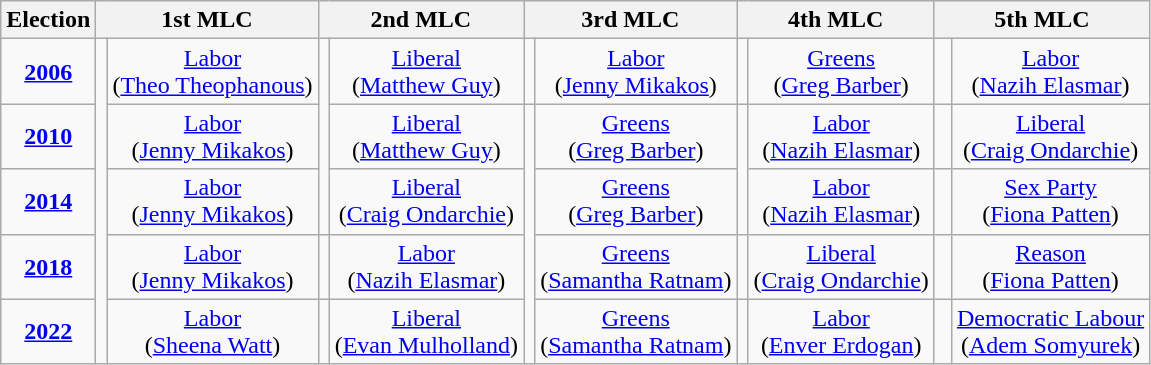<table class=wikitable style=text-align:center>
<tr>
<th>Election</th>
<th colspan=2>1st MLC</th>
<th colspan=2>2nd MLC</th>
<th colspan=2>3rd MLC</th>
<th colspan=2>4th MLC</th>
<th colspan=2>5th MLC</th>
</tr>
<tr>
<td><strong><a href='#'>2006</a></strong></td>
<td rowspan=5 ></td>
<td><a href='#'>Labor</a><br>(<a href='#'>Theo Theophanous</a>)</td>
<td rowspan=3 ></td>
<td><a href='#'>Liberal</a><br>(<a href='#'>Matthew Guy</a>)</td>
<td></td>
<td><a href='#'>Labor</a><br>(<a href='#'>Jenny Mikakos</a>)</td>
<td></td>
<td><a href='#'>Greens</a><br>(<a href='#'>Greg Barber</a>)</td>
<td></td>
<td><a href='#'>Labor</a><br>(<a href='#'>Nazih Elasmar</a>)</td>
</tr>
<tr>
<td><strong><a href='#'>2010</a></strong></td>
<td><a href='#'>Labor</a><br>(<a href='#'>Jenny Mikakos</a>)</td>
<td><a href='#'>Liberal</a><br>(<a href='#'>Matthew Guy</a>)</td>
<td rowspan=4 ></td>
<td><a href='#'>Greens</a><br>(<a href='#'>Greg Barber</a>)</td>
<td rowspan=2 ></td>
<td><a href='#'>Labor</a><br>(<a href='#'>Nazih Elasmar</a>)</td>
<td></td>
<td><a href='#'>Liberal</a><br>(<a href='#'>Craig Ondarchie</a>)</td>
</tr>
<tr>
<td><strong><a href='#'>2014</a></strong></td>
<td><a href='#'>Labor</a><br>(<a href='#'>Jenny Mikakos</a>)</td>
<td><a href='#'>Liberal</a><br>(<a href='#'>Craig Ondarchie</a>)</td>
<td><a href='#'>Greens</a><br>(<a href='#'>Greg Barber</a>)</td>
<td><a href='#'>Labor</a><br>(<a href='#'>Nazih Elasmar</a>)</td>
<td> </td>
<td><a href='#'>Sex Party</a><br>(<a href='#'>Fiona Patten</a>)</td>
</tr>
<tr>
<td><strong><a href='#'>2018</a></strong></td>
<td><a href='#'>Labor</a><br>(<a href='#'>Jenny Mikakos</a>)</td>
<td></td>
<td><a href='#'>Labor</a><br>(<a href='#'>Nazih Elasmar</a>)</td>
<td><a href='#'>Greens</a><br>(<a href='#'>Samantha Ratnam</a>)</td>
<td></td>
<td><a href='#'>Liberal</a><br>(<a href='#'>Craig Ondarchie</a>)</td>
<td></td>
<td><a href='#'>Reason</a><br>(<a href='#'>Fiona Patten</a>)</td>
</tr>
<tr>
<td><strong><a href='#'>2022</a></strong></td>
<td><a href='#'>Labor</a><br>(<a href='#'>Sheena Watt</a>)</td>
<td></td>
<td><a href='#'>Liberal</a><br>(<a href='#'>Evan Mulholland</a>)</td>
<td><a href='#'>Greens</a><br>(<a href='#'>Samantha Ratnam</a>)</td>
<td></td>
<td><a href='#'>Labor</a><br>(<a href='#'>Enver Erdogan</a>)</td>
<td></td>
<td><a href='#'>Democratic Labour</a><br>(<a href='#'>Adem Somyurek</a>)</td>
</tr>
</table>
